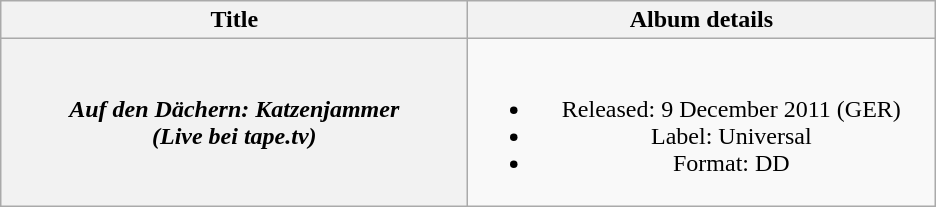<table class="wikitable plainrowheaders" style="text-align:center;">
<tr>
<th scope="col" style="width:19em;">Title</th>
<th scope="col" style="width:19em;">Album details</th>
</tr>
<tr>
<th scope="row"><em>Auf den Dächern: Katzenjammer<br>(Live bei tape.tv)</em></th>
<td><br><ul><li>Released: 9 December 2011 <span>(GER)</span></li><li>Label: Universal</li><li>Format: DD</li></ul></td>
</tr>
</table>
